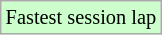<table class="wikitable" style="font-size: 85%;">
<tr style="background:#ccffcc;">
<td>Fastest session lap</td>
</tr>
</table>
